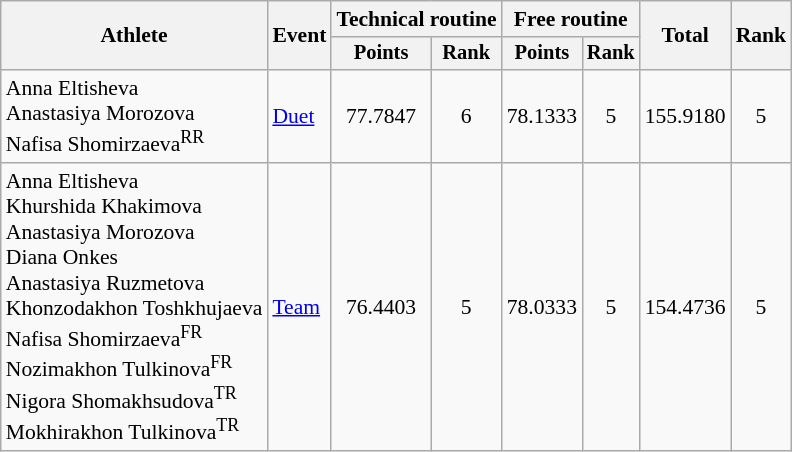<table class=wikitable style=font-size:90%;text-align:center>
<tr>
<th rowspan="2">Athlete</th>
<th rowspan="2">Event</th>
<th colspan="2">Technical routine</th>
<th colspan="2">Free routine</th>
<th rowspan="2">Total</th>
<th rowspan="2">Rank</th>
</tr>
<tr style="font-size:95%">
<th>Points</th>
<th>Rank</th>
<th>Points</th>
<th>Rank</th>
</tr>
<tr>
<td align=left>Anna Eltisheva<br>Anastasiya Morozova<br>Nafisa Shomirzaeva<sup>RR</sup></td>
<td align=left><a href='#'>Duet</a></td>
<td>77.7847</td>
<td>6</td>
<td>78.1333</td>
<td>5</td>
<td>155.9180</td>
<td>5</td>
</tr>
<tr>
<td align=left>Anna Eltisheva<br>Khurshida Khakimova<br>Anastasiya Morozova<br>Diana Onkes<br>Anastasiya Ruzmetova<br>Khonzodakhon Toshkhujaeva<br>Nafisa Shomirzaeva<sup>FR</sup><br>Nozimakhon Tulkinova<sup>FR</sup><br>Nigora Shomakhsudova<sup>TR</sup><br>Mokhirakhon Tulkinova<sup>TR</sup></td>
<td align=left><a href='#'>Team</a></td>
<td>76.4403</td>
<td>5</td>
<td>78.0333</td>
<td>5</td>
<td>154.4736</td>
<td>5</td>
</tr>
</table>
